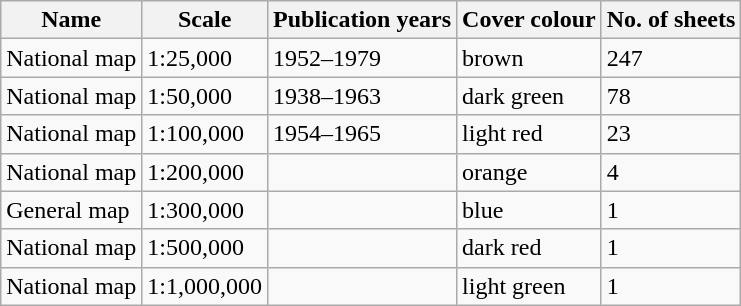<table class="wikitable">
<tr class="backgroundcolor6">
<th>Name</th>
<th>Scale</th>
<th>Publication years</th>
<th>Cover colour</th>
<th>No. of sheets</th>
</tr>
<tr>
<td>National map</td>
<td>1:25,000</td>
<td>1952–1979</td>
<td>brown</td>
<td>247</td>
</tr>
<tr>
<td>National map</td>
<td>1:50,000</td>
<td>1938–1963</td>
<td>dark green</td>
<td>78</td>
</tr>
<tr>
<td>National map</td>
<td>1:100,000</td>
<td>1954–1965</td>
<td>light red</td>
<td>23</td>
</tr>
<tr>
<td>National map</td>
<td>1:200,000</td>
<td></td>
<td>orange</td>
<td>4</td>
</tr>
<tr>
<td>General map</td>
<td>1:300,000</td>
<td></td>
<td>blue</td>
<td>1</td>
</tr>
<tr>
<td>National map</td>
<td>1:500,000</td>
<td></td>
<td>dark red</td>
<td>1</td>
</tr>
<tr>
<td>National map</td>
<td>1:1,000,000</td>
<td></td>
<td>light green</td>
<td>1</td>
</tr>
</table>
